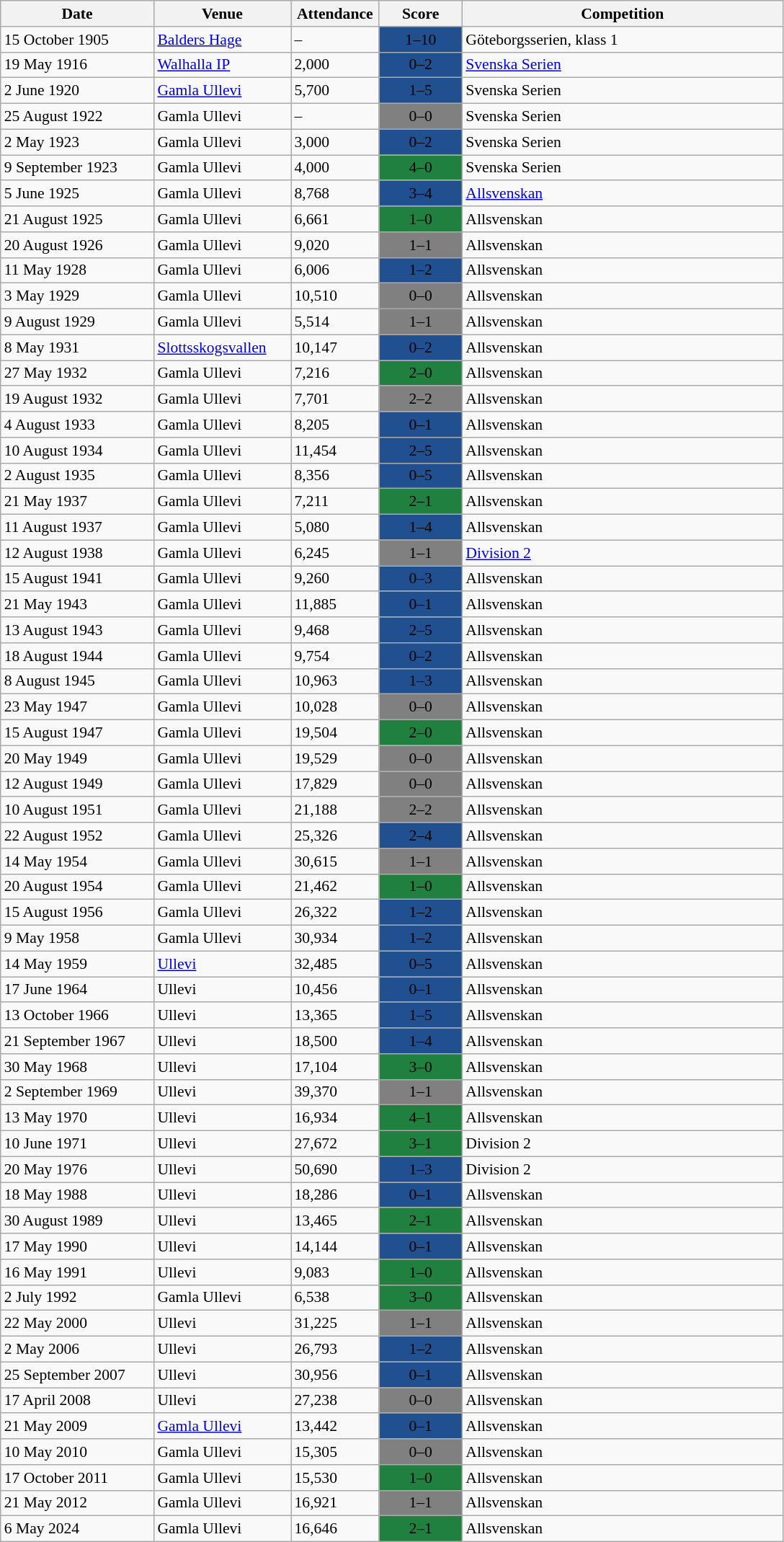<table class="wikitable" style="font-size:90%">
<tr>
<th width="135">Date</th>
<th width="120">Venue</th>
<th width="75">Attendance</th>
<th width="70">Score</th>
<th width="290">Competition</th>
</tr>
<tr>
<td>15 October 1905</td>
<td><a href='#'>Balders Hage</a></td>
<td>–</td>
<td bgcolor=#205090 align="center"><span>1–10</span></td>
<td>Göteborgsserien, klass 1</td>
</tr>
<tr>
<td>19 May 1916</td>
<td><a href='#'>Walhalla IP</a></td>
<td>2,000</td>
<td bgcolor=#205090 align="center"><span>0–2</span></td>
<td><a href='#'>Svenska Serien</a></td>
</tr>
<tr>
<td>2 June 1920</td>
<td><a href='#'>Gamla Ullevi</a></td>
<td>5,700</td>
<td bgcolor=#205090 align="center"><span>1–5</span></td>
<td>Svenska Serien</td>
</tr>
<tr>
<td>25 August 1922</td>
<td>Gamla Ullevi</td>
<td>–</td>
<td bgcolor=#808080 align="center"><span>0–0</span></td>
<td>Svenska Serien</td>
</tr>
<tr>
<td>2 May 1923</td>
<td>Gamla Ullevi</td>
<td>3,000</td>
<td bgcolor=#205090 align="center"><span>0–2</span></td>
<td>Svenska Serien</td>
</tr>
<tr>
<td>9 September 1923</td>
<td>Gamla Ullevi</td>
<td>4,000</td>
<td bgcolor=#208040 align="center"><span>4–0</span></td>
<td>Svenska Serien</td>
</tr>
<tr>
<td>5 June 1925</td>
<td>Gamla Ullevi</td>
<td>8,768</td>
<td bgcolor=#205090 align="center"><span>3–4</span></td>
<td><a href='#'>Allsvenskan</a></td>
</tr>
<tr>
<td>21 August 1925</td>
<td>Gamla Ullevi</td>
<td>6,661</td>
<td bgcolor=#208040 align="center"><span>1–0</span></td>
<td>Allsvenskan</td>
</tr>
<tr>
<td>20 August 1926</td>
<td>Gamla Ullevi</td>
<td>9,020</td>
<td bgcolor=#808080 align="center"><span>1–1</span></td>
<td>Allsvenskan</td>
</tr>
<tr>
<td>11 May 1928</td>
<td>Gamla Ullevi</td>
<td>6,006</td>
<td bgcolor=#205090 align="center"><span>1–2</span></td>
<td>Allsvenskan</td>
</tr>
<tr>
<td>3 May 1929</td>
<td>Gamla Ullevi</td>
<td>10,510</td>
<td bgcolor=#808080 align="center"><span>0–0</span></td>
<td>Allsvenskan</td>
</tr>
<tr>
<td>9 August 1929</td>
<td>Gamla Ullevi</td>
<td>5,514</td>
<td bgcolor=#808080 align="center"><span>1–1</span></td>
<td>Allsvenskan</td>
</tr>
<tr>
<td>8 May 1931</td>
<td><a href='#'>Slottsskogsvallen</a></td>
<td>10,147</td>
<td bgcolor=#205090 align="center"><span>0–2</span></td>
<td>Allsvenskan</td>
</tr>
<tr>
<td>27 May 1932</td>
<td>Gamla Ullevi</td>
<td>7,216</td>
<td bgcolor=#208040 align="center"><span>2–0</span></td>
<td>Allsvenskan</td>
</tr>
<tr>
<td>19 August 1932</td>
<td>Gamla Ullevi</td>
<td>7,701</td>
<td bgcolor=#808080 align="center"><span>2–2</span></td>
<td>Allsvenskan</td>
</tr>
<tr>
<td>4 August 1933</td>
<td>Gamla Ullevi</td>
<td>8,205</td>
<td bgcolor=#205090 align="center"><span>0–1</span></td>
<td>Allsvenskan</td>
</tr>
<tr>
<td>10 August 1934</td>
<td>Gamla Ullevi</td>
<td>11,454</td>
<td bgcolor=#205090 align="center"><span>2–5</span></td>
<td>Allsvenskan</td>
</tr>
<tr>
<td>2 August 1935</td>
<td>Gamla Ullevi</td>
<td>8,356</td>
<td bgcolor=#205090 align="center"><span>0–5</span></td>
<td>Allsvenskan</td>
</tr>
<tr>
<td>21 May 1937</td>
<td>Gamla Ullevi</td>
<td>7,211</td>
<td bgcolor=#208040 align="center"><span>2–1</span></td>
<td>Allsvenskan</td>
</tr>
<tr>
<td>11 August 1937</td>
<td>Gamla Ullevi</td>
<td>5,080</td>
<td bgcolor=#205090 align="center"><span>1–4</span></td>
<td>Allsvenskan</td>
</tr>
<tr>
<td>12 August 1938</td>
<td>Gamla Ullevi</td>
<td>6,245</td>
<td bgcolor=#808080 align="center"><span>1–1</span></td>
<td><a href='#'>Division 2</a></td>
</tr>
<tr>
<td>15 August 1941</td>
<td>Gamla Ullevi</td>
<td>9,260</td>
<td bgcolor=#205090 align="center"><span>0–3</span></td>
<td>Allsvenskan</td>
</tr>
<tr>
<td>21 May 1943</td>
<td>Gamla Ullevi</td>
<td>11,885</td>
<td bgcolor=#205090 align="center"><span>0–1</span></td>
<td>Allsvenskan</td>
</tr>
<tr>
<td>13 August 1943</td>
<td>Gamla Ullevi</td>
<td>9,468</td>
<td bgcolor=#205090 align="center"><span>2–5</span></td>
<td>Allsvenskan</td>
</tr>
<tr>
<td>18 August 1944</td>
<td>Gamla Ullevi</td>
<td>9,754</td>
<td bgcolor=#205090 align="center"><span>0–2</span></td>
<td>Allsvenskan</td>
</tr>
<tr>
<td>8 August 1945</td>
<td>Gamla Ullevi</td>
<td>10,963</td>
<td bgcolor=#205090 align="center"><span>1–3</span></td>
<td>Allsvenskan</td>
</tr>
<tr>
<td>23 May 1947</td>
<td>Gamla Ullevi</td>
<td>10,028</td>
<td bgcolor=#808080 align="center"><span>0–0</span></td>
<td>Allsvenskan</td>
</tr>
<tr>
<td>15 August 1947</td>
<td>Gamla Ullevi</td>
<td>19,504</td>
<td bgcolor=#208040 align="center"><span>2–0</span></td>
<td>Allsvenskan</td>
</tr>
<tr>
<td>20 May 1949</td>
<td>Gamla Ullevi</td>
<td>19,529</td>
<td bgcolor=#808080 align="center"><span>0–0</span></td>
<td>Allsvenskan</td>
</tr>
<tr>
<td>12 August 1949</td>
<td>Gamla Ullevi</td>
<td>17,829</td>
<td bgcolor=#808080 align="center"><span>0–0</span></td>
<td>Allsvenskan</td>
</tr>
<tr>
<td>10 August 1951</td>
<td>Gamla Ullevi</td>
<td>21,188</td>
<td bgcolor=#808080 align="center"><span>2–2</span></td>
<td>Allsvenskan</td>
</tr>
<tr>
<td>22 August 1952</td>
<td>Gamla Ullevi</td>
<td>25,326</td>
<td bgcolor=#205090 align="center"><span>2–4</span></td>
<td>Allsvenskan</td>
</tr>
<tr>
<td>14 May 1954</td>
<td>Gamla Ullevi</td>
<td>30,615</td>
<td bgcolor=#808080 align="center"><span>1–1</span></td>
<td>Allsvenskan</td>
</tr>
<tr>
<td>20 August 1954</td>
<td>Gamla Ullevi</td>
<td>21,462</td>
<td bgcolor=#208040 align="center"><span>1–0</span></td>
<td>Allsvenskan</td>
</tr>
<tr>
<td>15 August 1956</td>
<td>Gamla Ullevi</td>
<td>26,322</td>
<td bgcolor=#205090 align="center"><span>1–2</span></td>
<td>Allsvenskan</td>
</tr>
<tr>
<td>9 May 1958</td>
<td>Gamla Ullevi</td>
<td>30,934</td>
<td bgcolor=#205090 align="center"><span>1–2</span></td>
<td>Allsvenskan</td>
</tr>
<tr>
<td>14 May 1959</td>
<td><a href='#'>Ullevi</a></td>
<td>32,485</td>
<td bgcolor=#205090 align="center"><span>0–5</span></td>
<td>Allsvenskan</td>
</tr>
<tr>
<td>17 June 1964</td>
<td>Ullevi</td>
<td>10,456</td>
<td bgcolor=#205090 align="center"><span>0–1</span></td>
<td>Allsvenskan</td>
</tr>
<tr>
<td>13 October 1966</td>
<td>Ullevi</td>
<td>13,365</td>
<td bgcolor=#205090 align="center"><span>1–5</span></td>
<td>Allsvenskan</td>
</tr>
<tr>
<td>21 September 1967</td>
<td>Ullevi</td>
<td>18,500</td>
<td bgcolor=#205090 align="center"><span>1–4</span></td>
<td>Allsvenskan</td>
</tr>
<tr>
<td>30 May 1968</td>
<td>Ullevi</td>
<td>17,104</td>
<td bgcolor=#208040 align="center"><span>3–0</span></td>
<td>Allsvenskan</td>
</tr>
<tr>
<td>2 September 1969</td>
<td>Ullevi</td>
<td>39,370</td>
<td bgcolor=#808080 align="center"><span>1–1</span></td>
<td>Allsvenskan</td>
</tr>
<tr>
<td>13 May 1970</td>
<td>Ullevi</td>
<td>16,934</td>
<td bgcolor=#208040 align="center"><span>4–1</span></td>
<td>Allsvenskan</td>
</tr>
<tr>
<td>10 June 1971</td>
<td>Ullevi</td>
<td>27,672</td>
<td bgcolor=#208040 align="center"><span>3–1</span></td>
<td>Division 2</td>
</tr>
<tr>
<td>20 May 1976</td>
<td>Ullevi</td>
<td>50,690</td>
<td bgcolor=#205090 align="center"><span>1–3</span></td>
<td>Division 2</td>
</tr>
<tr>
<td>18 May 1988</td>
<td>Ullevi</td>
<td>18,286</td>
<td bgcolor=#205090 align="center"><span>0–1</span></td>
<td>Allsvenskan</td>
</tr>
<tr>
<td>30 August 1989</td>
<td>Ullevi</td>
<td>13,465</td>
<td bgcolor=#208040 align="center"><span>2–1</span></td>
<td>Allsvenskan</td>
</tr>
<tr>
<td>17 May 1990</td>
<td>Ullevi</td>
<td>14,144</td>
<td bgcolor=#205090 align="center"><span>0–1</span></td>
<td>Allsvenskan</td>
</tr>
<tr>
<td>16 May 1991</td>
<td>Ullevi</td>
<td>9,083</td>
<td bgcolor=#208040 align="center"><span>1–0</span></td>
<td>Allsvenskan</td>
</tr>
<tr>
<td>2 July 1992</td>
<td>Gamla Ullevi</td>
<td>6,538</td>
<td bgcolor=#208040 align="center"><span>3–0</span></td>
<td>Allsvenskan</td>
</tr>
<tr>
<td>22 May 2000</td>
<td>Ullevi</td>
<td>31,225</td>
<td bgcolor=#808080 align="center"><span>1–1</span></td>
<td>Allsvenskan</td>
</tr>
<tr>
<td>2 May 2006</td>
<td>Ullevi</td>
<td>26,793</td>
<td bgcolor=#205090 align="center"><span>1–2</span></td>
<td>Allsvenskan</td>
</tr>
<tr>
<td>25 September 2007</td>
<td>Ullevi</td>
<td>30,956</td>
<td bgcolor=#205090 align="center"><span>0–1</span></td>
<td>Allsvenskan</td>
</tr>
<tr>
<td>17 April 2008</td>
<td>Ullevi</td>
<td>27,238</td>
<td bgcolor=#808080 align="center"><span>0–0</span></td>
<td>Allsvenskan</td>
</tr>
<tr>
<td>21 May 2009</td>
<td><a href='#'>Gamla Ullevi</a></td>
<td>13,442</td>
<td bgcolor=#205090 align="center"><span>0–1</span></td>
<td>Allsvenskan</td>
</tr>
<tr>
<td>10 May 2010</td>
<td>Gamla Ullevi</td>
<td>15,305</td>
<td bgcolor=#808080 align="center"><span>0–0</span></td>
<td>Allsvenskan</td>
</tr>
<tr>
<td>17 October 2011</td>
<td>Gamla Ullevi</td>
<td>15,530</td>
<td bgcolor=#208040 align="center"><span>1–0</span></td>
<td>Allsvenskan</td>
</tr>
<tr>
<td>21 May 2012</td>
<td>Gamla Ullevi</td>
<td>16,921</td>
<td bgcolor=#808080 align="center"><span>1–1</span></td>
<td>Allsvenskan</td>
</tr>
<tr>
<td>6 May 2024</td>
<td>Gamla Ullevi</td>
<td>16,646</td>
<td bgcolor=#208040 align="center"><span>2–1</span></td>
<td>Allsvenskan</td>
</tr>
</table>
